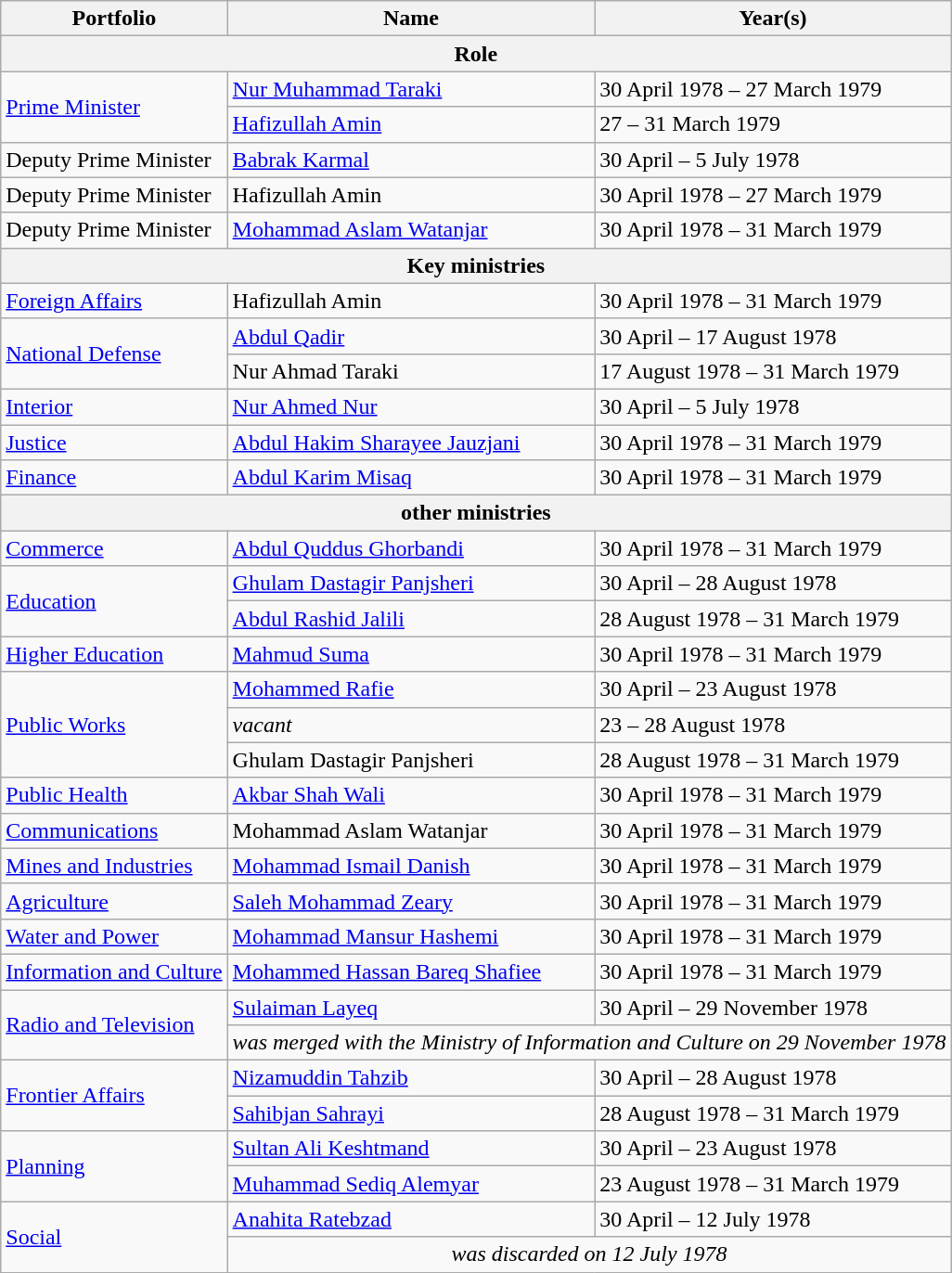<table class="wikitable sortable">
<tr>
<th>Portfolio</th>
<th>Name</th>
<th>Year(s)</th>
</tr>
<tr>
<th colspan="6"><strong>Role</strong></th>
</tr>
<tr>
<td rowspan="2"><a href='#'>Prime Minister</a></td>
<td><a href='#'>Nur Muhammad Taraki</a></td>
<td>30 April 1978 – 27 March 1979</td>
</tr>
<tr>
<td><a href='#'>Hafizullah Amin</a></td>
<td>27 – 31 March 1979</td>
</tr>
<tr>
<td>Deputy Prime Minister</td>
<td><a href='#'>Babrak Karmal</a></td>
<td>30 April – 5 July 1978</td>
</tr>
<tr>
<td>Deputy Prime Minister</td>
<td>Hafizullah Amin</td>
<td>30 April 1978 – 27 March 1979</td>
</tr>
<tr>
<td>Deputy Prime Minister</td>
<td><a href='#'>Mohammad Aslam Watanjar</a></td>
<td>30 April 1978 – 31 March 1979</td>
</tr>
<tr>
<th colspan="6"><strong>Key ministries</strong></th>
</tr>
<tr>
<td><a href='#'>Foreign Affairs</a></td>
<td>Hafizullah Amin</td>
<td>30 April 1978 – 31 March 1979</td>
</tr>
<tr>
<td rowspan="2"><a href='#'>National Defense</a></td>
<td><a href='#'>Abdul Qadir</a></td>
<td>30 April – 17 August 1978</td>
</tr>
<tr>
<td>Nur Ahmad Taraki</td>
<td>17 August 1978 – 31 March 1979</td>
</tr>
<tr>
<td><a href='#'>Interior</a></td>
<td><a href='#'>Nur Ahmed Nur</a></td>
<td>30 April – 5 July 1978</td>
</tr>
<tr>
<td><a href='#'>Justice</a></td>
<td><a href='#'>Abdul Hakim Sharayee Jauzjani</a></td>
<td>30 April 1978 – 31 March 1979</td>
</tr>
<tr>
<td><a href='#'>Finance</a></td>
<td><a href='#'>Abdul Karim Misaq</a></td>
<td>30 April 1978 – 31 March 1979</td>
</tr>
<tr>
<th colspan="6"><strong>other ministries</strong></th>
</tr>
<tr>
<td><a href='#'>Commerce</a></td>
<td><a href='#'>Abdul Quddus Ghorbandi</a></td>
<td>30 April 1978 – 31 March 1979</td>
</tr>
<tr>
<td rowspan="2"><a href='#'>Education</a></td>
<td><a href='#'>Ghulam Dastagir Panjsheri</a></td>
<td>30 April – 28 August 1978</td>
</tr>
<tr>
<td><a href='#'>Abdul Rashid Jalili</a></td>
<td>28 August 1978 – 31 March 1979</td>
</tr>
<tr>
<td><a href='#'>Higher Education</a></td>
<td><a href='#'>Mahmud Suma</a></td>
<td>30 April 1978 – 31 March 1979</td>
</tr>
<tr>
<td rowspan="3"><a href='#'>Public Works</a></td>
<td><a href='#'>Mohammed Rafie</a></td>
<td>30 April – 23 August 1978</td>
</tr>
<tr>
<td><em>vacant</em></td>
<td>23 – 28 August 1978</td>
</tr>
<tr>
<td>Ghulam Dastagir Panjsheri</td>
<td>28 August 1978 – 31 March 1979</td>
</tr>
<tr>
<td><a href='#'>Public Health</a></td>
<td><a href='#'>Akbar Shah Wali</a></td>
<td>30 April 1978 – 31 March 1979</td>
</tr>
<tr>
<td><a href='#'>Communications</a></td>
<td>Mohammad Aslam Watanjar</td>
<td>30 April 1978 – 31 March 1979</td>
</tr>
<tr>
<td><a href='#'>Mines and Industries</a></td>
<td><a href='#'>Mohammad Ismail Danish</a></td>
<td>30 April 1978 – 31 March 1979</td>
</tr>
<tr>
<td><a href='#'>Agriculture</a></td>
<td><a href='#'>Saleh Mohammad Zeary</a></td>
<td>30 April 1978 – 31 March 1979</td>
</tr>
<tr>
<td><a href='#'>Water and Power</a></td>
<td><a href='#'>Mohammad Mansur Hashemi</a></td>
<td>30 April 1978 – 31 March 1979</td>
</tr>
<tr>
<td><a href='#'>Information and Culture</a></td>
<td><a href='#'>Mohammed Hassan Bareq Shafiee</a></td>
<td>30 April 1978 – 31 March 1979</td>
</tr>
<tr>
<td rowspan="2"><a href='#'>Radio and Television</a></td>
<td><a href='#'>Sulaiman Layeq</a></td>
<td>30 April – 29 November 1978</td>
</tr>
<tr>
<td colspan="2" style="text-align:center;"><em>was merged with the Ministry of Information and Culture on 29 November 1978</em></td>
</tr>
<tr>
<td rowspan="2"><a href='#'>Frontier Affairs</a></td>
<td><a href='#'>Nizamuddin Tahzib</a></td>
<td>30 April – 28 August 1978</td>
</tr>
<tr>
<td><a href='#'>Sahibjan Sahrayi</a></td>
<td>28 August 1978 – 31 March 1979</td>
</tr>
<tr>
<td rowspan="2"><a href='#'>Planning</a></td>
<td><a href='#'>Sultan Ali Keshtmand</a></td>
<td>30 April – 23 August 1978</td>
</tr>
<tr>
<td><a href='#'>Muhammad Sediq Alemyar</a></td>
<td>23 August 1978 – 31 March 1979</td>
</tr>
<tr>
<td rowspan="2"><a href='#'>Social</a></td>
<td><a href='#'>Anahita Ratebzad</a></td>
<td>30 April – 12 July 1978</td>
</tr>
<tr>
<td colspan="2" style="text-align:center;"><em>was discarded on 12 July 1978</em></td>
</tr>
</table>
